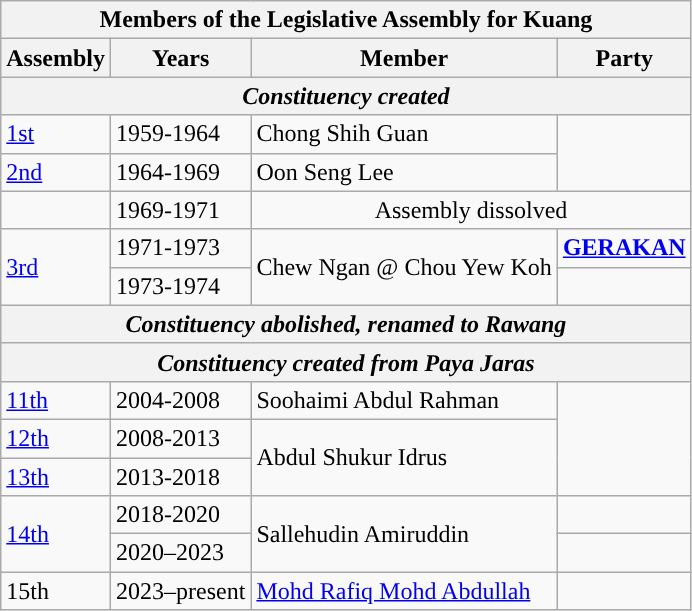<table class=wikitable>
<tr>
<th colspan=4>Members of the Legislative Assembly for Kuang</th>
</tr>
<tr>
<th>Assembly</th>
<th>Years</th>
<th>Member</th>
<th>Party</th>
</tr>
<tr>
<th colspan=4 align=center><em>Constituency created</em></th>
</tr>
<tr>
<td><a href='#'>1st</a></td>
<td>1959-1964</td>
<td>Chong Shih Guan</td>
<td rowspan=2></td>
</tr>
<tr>
<td><a href='#'>2nd</a></td>
<td>1964-1969</td>
<td>Oon Seng Lee</td>
</tr>
<tr>
<td></td>
<td>1969-1971</td>
<td colspan=2 align=center>Assembly dissolved</td>
</tr>
<tr>
<td rowspan=2><a href='#'>3rd</a></td>
<td>1971-1973</td>
<td rowspan=2>Chew Ngan @ Chou Yew Koh</td>
<td><strong><a href='#'>GERAKAN</a></strong></td>
</tr>
<tr>
<td>1973-1974</td>
<td></td>
</tr>
<tr>
<th colspan=4 align=center><em>Constituency abolished, renamed to Rawang</em></th>
</tr>
<tr>
<th colspan=4 align=center><em>Constituency created from Paya Jaras</em></th>
</tr>
<tr>
<td><a href='#'>11th</a></td>
<td>2004-2008</td>
<td>Soohaimi Abdul Rahman</td>
<td rowspan=3></td>
</tr>
<tr>
<td><a href='#'>12th</a></td>
<td>2008-2013</td>
<td rowspan=2>Abdul Shukur Idrus</td>
</tr>
<tr>
<td><a href='#'>13th</a></td>
<td>2013-2018</td>
</tr>
<tr>
<td rowspan="2"><a href='#'>14th</a></td>
<td>2018-2020</td>
<td rowspan="2">Sallehudin Amiruddin</td>
<td></td>
</tr>
<tr>
<td>2020–2023</td>
<td></td>
</tr>
<tr>
<td>15th</td>
<td>2023–present</td>
<td><a href='#'>Mohd Rafiq Mohd Abdullah</a></td>
<td></td>
</tr>
</table>
